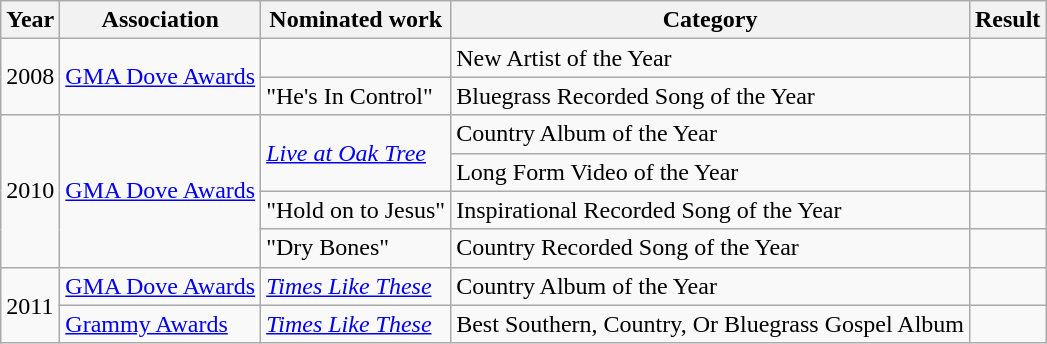<table class="wikitable sortable">
<tr>
<th>Year</th>
<th>Association</th>
<th>Nominated work</th>
<th>Category</th>
<th>Result</th>
</tr>
<tr>
<td rowspan=2>2008</td>
<td rowspan=2><a href='#'>GMA Dove Awards</a></td>
<td></td>
<td>New Artist of the Year</td>
<td></td>
</tr>
<tr>
<td>"He's In Control"</td>
<td>Bluegrass Recorded Song of the Year</td>
<td></td>
</tr>
<tr>
<td rowspan=4>2010</td>
<td rowspan=4><a href='#'>GMA Dove Awards</a></td>
<td rowspan=2><em><a href='#'>Live at Oak Tree</a></em></td>
<td>Country Album of the Year</td>
<td></td>
</tr>
<tr>
<td>Long Form Video of the Year</td>
<td></td>
</tr>
<tr>
<td>"Hold on to Jesus"</td>
<td>Inspirational Recorded Song of the Year</td>
<td></td>
</tr>
<tr>
<td>"Dry Bones"</td>
<td>Country Recorded Song of the Year</td>
<td></td>
</tr>
<tr>
<td rowspan=2>2011</td>
<td><a href='#'>GMA Dove Awards</a></td>
<td><em><a href='#'>Times Like These</a></em></td>
<td>Country Album of the Year</td>
<td></td>
</tr>
<tr>
<td><a href='#'>Grammy Awards</a></td>
<td><em><a href='#'>Times Like These</a></em></td>
<td>Best Southern, Country, Or Bluegrass Gospel Album</td>
<td></td>
</tr>
</table>
